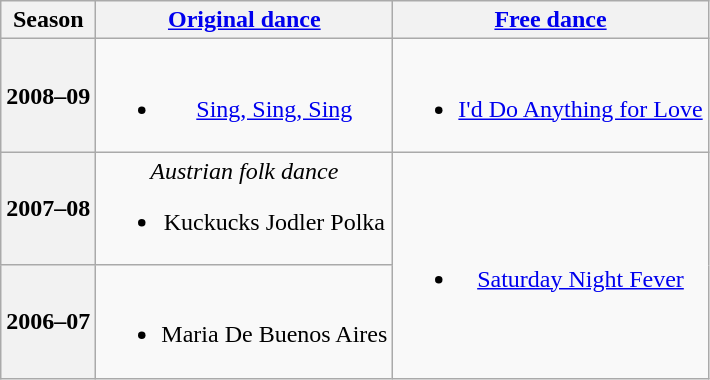<table class=wikitable style=text-align:center>
<tr>
<th>Season</th>
<th><a href='#'>Original dance</a></th>
<th><a href='#'>Free dance</a></th>
</tr>
<tr>
<th>2008–09 <br> </th>
<td><br><ul><li> <a href='#'>Sing, Sing, Sing</a> <br></li></ul></td>
<td><br><ul><li><a href='#'>I'd Do Anything for Love</a> <br></li></ul></td>
</tr>
<tr>
<th>2007–08 <br> </th>
<td><em>Austrian folk dance</em><br><ul><li>Kuckucks Jodler Polka</li></ul></td>
<td rowspan=2><br><ul><li><a href='#'>Saturday Night Fever</a> <br></li></ul></td>
</tr>
<tr>
<th>2006–07 <br> </th>
<td><br><ul><li>Maria De Buenos Aires <br></li></ul></td>
</tr>
</table>
